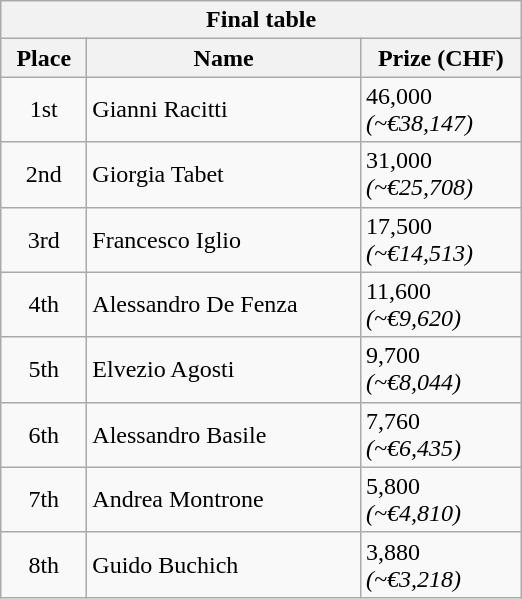<table class="wikitable">
<tr>
<th colspan="3">Final table</th>
</tr>
<tr>
<th style="width:50px;">Place</th>
<th style="width:175px;">Name</th>
<th style="width:100px;">Prize (CHF)</th>
</tr>
<tr>
<td style="text-align:center;">1st</td>
<td> Gianni Racitti</td>
<td>46,000<br><em>(~€38,147)</em></td>
</tr>
<tr>
<td style="text-align:center;">2nd</td>
<td> Giorgia Tabet</td>
<td>31,000<br><em>(~€25,708)</em></td>
</tr>
<tr>
<td style="text-align:center;">3rd</td>
<td> Francesco Iglio</td>
<td>17,500<br><em>(~€14,513)</em></td>
</tr>
<tr>
<td style="text-align:center;">4th</td>
<td> Alessandro De Fenza</td>
<td>11,600<br><em>(~€9,620)</em></td>
</tr>
<tr>
<td style="text-align:center;">5th</td>
<td> Elvezio Agosti</td>
<td>9,700<br><em>(~€8,044)</em></td>
</tr>
<tr>
<td style="text-align:center;">6th</td>
<td> Alessandro Basile</td>
<td>7,760<br><em>(~€6,435)</em></td>
</tr>
<tr>
<td style="text-align:center;">7th</td>
<td> Andrea Montrone</td>
<td>5,800<br><em>(~€4,810)</em></td>
</tr>
<tr>
<td style="text-align:center;">8th</td>
<td> Guido Buchich</td>
<td>3,880<br><em>(~€3,218)</em></td>
</tr>
</table>
